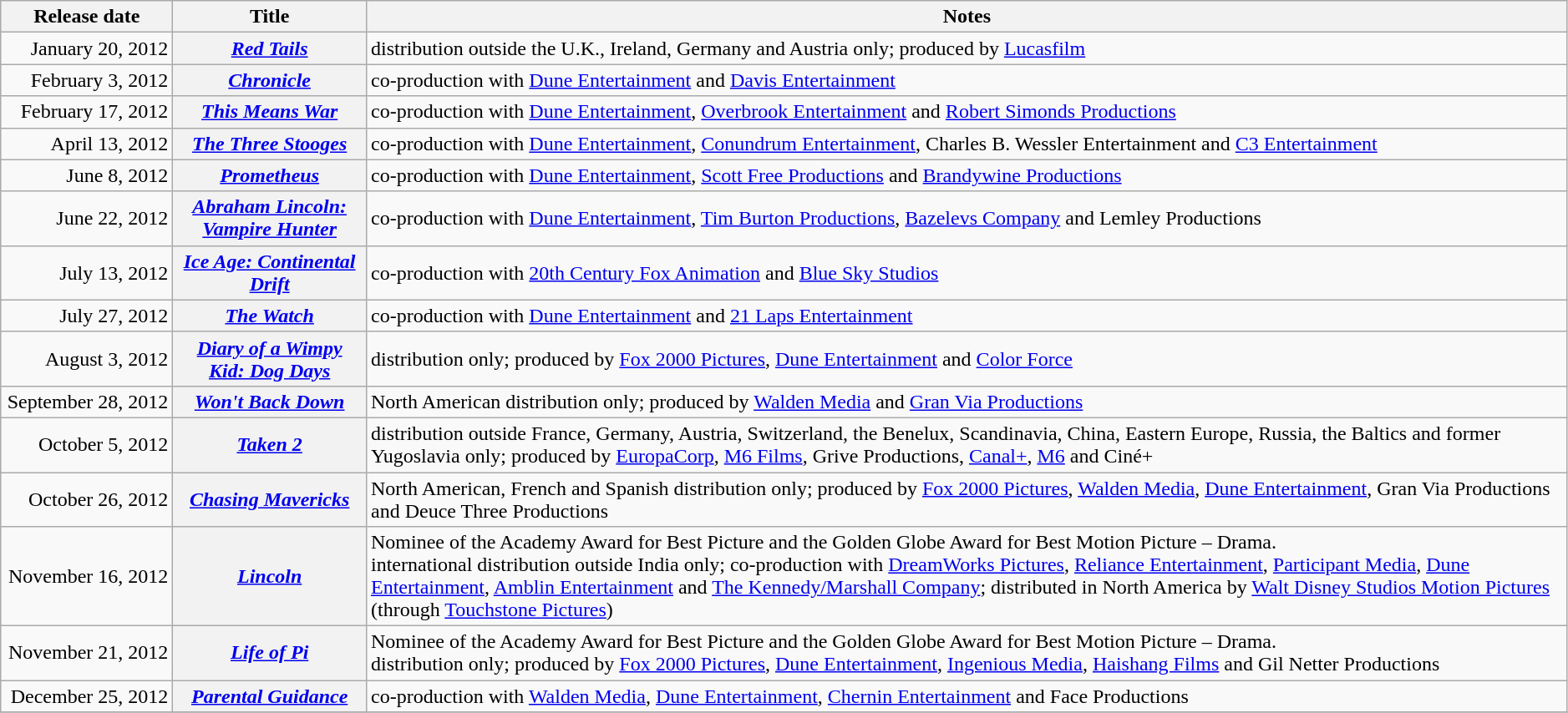<table class="wikitable plainrowheaders sortable" style="width:99%;">
<tr>
<th scope="col" style="width:130px;">Release date</th>
<th scope="col">Title</th>
<th scope="col" class="unsortable">Notes</th>
</tr>
<tr>
<td style="text-align:right;">January 20, 2012</td>
<th scope="row"><em><a href='#'>Red Tails</a></em></th>
<td>distribution outside the U.K., Ireland, Germany and Austria only; produced by <a href='#'>Lucasfilm</a></td>
</tr>
<tr>
<td style="text-align:right;">February 3, 2012</td>
<th scope="row"><em><a href='#'>Chronicle</a></em></th>
<td>co-production with <a href='#'>Dune Entertainment</a> and <a href='#'>Davis Entertainment</a></td>
</tr>
<tr>
<td style="text-align:right;">February 17, 2012</td>
<th scope="row"><em><a href='#'>This Means War</a></em></th>
<td>co-production with <a href='#'>Dune Entertainment</a>, <a href='#'>Overbrook Entertainment</a> and <a href='#'>Robert Simonds Productions</a></td>
</tr>
<tr>
<td style="text-align:right;">April 13, 2012</td>
<th scope="row"><em><a href='#'>The Three Stooges</a></em></th>
<td>co-production with <a href='#'>Dune Entertainment</a>, <a href='#'>Conundrum Entertainment</a>, Charles B. Wessler Entertainment and <a href='#'>C3 Entertainment</a></td>
</tr>
<tr>
<td style="text-align:right;">June 8, 2012</td>
<th scope="row"><em><a href='#'>Prometheus</a></em></th>
<td>co-production with <a href='#'>Dune Entertainment</a>, <a href='#'>Scott Free Productions</a> and <a href='#'>Brandywine Productions</a></td>
</tr>
<tr>
<td style="text-align:right;">June 22, 2012</td>
<th scope="row"><em><a href='#'>Abraham Lincoln: Vampire Hunter</a></em></th>
<td>co-production with <a href='#'>Dune Entertainment</a>, <a href='#'>Tim Burton Productions</a>, <a href='#'>Bazelevs Company</a> and Lemley Productions</td>
</tr>
<tr>
<td style="text-align:right;">July 13, 2012</td>
<th scope="row"><em><a href='#'>Ice Age: Continental Drift</a></em></th>
<td>co-production with <a href='#'>20th Century Fox Animation</a> and <a href='#'>Blue Sky Studios</a></td>
</tr>
<tr>
<td style="text-align:right;">July 27, 2012</td>
<th scope="row"><em><a href='#'>The Watch</a></em></th>
<td>co-production with <a href='#'>Dune Entertainment</a> and <a href='#'>21 Laps Entertainment</a></td>
</tr>
<tr>
<td style="text-align:right;">August 3, 2012</td>
<th scope="row"><em><a href='#'>Diary of a Wimpy Kid: Dog Days</a></em></th>
<td>distribution only; produced by <a href='#'>Fox 2000 Pictures</a>, <a href='#'>Dune Entertainment</a> and <a href='#'>Color Force</a></td>
</tr>
<tr>
<td style="text-align:right;">September 28, 2012</td>
<th scope="row"><em><a href='#'>Won't Back Down</a></em></th>
<td>North American distribution only; produced by <a href='#'>Walden Media</a> and <a href='#'>Gran Via Productions</a></td>
</tr>
<tr>
<td style="text-align:right;">October 5, 2012</td>
<th scope="row"><em><a href='#'>Taken 2</a></em></th>
<td>distribution outside France, Germany, Austria, Switzerland, the Benelux, Scandinavia, China, Eastern Europe, Russia, the Baltics and former Yugoslavia only; produced by <a href='#'>EuropaCorp</a>, <a href='#'>M6 Films</a>, Grive Productions, <a href='#'>Canal+</a>, <a href='#'>M6</a> and Ciné+</td>
</tr>
<tr>
<td style="text-align:right;">October 26, 2012</td>
<th scope="row"><em><a href='#'>Chasing Mavericks</a></em></th>
<td>North American, French and Spanish distribution only; produced by <a href='#'>Fox 2000 Pictures</a>, <a href='#'>Walden Media</a>, <a href='#'>Dune Entertainment</a>, Gran Via Productions and Deuce Three Productions</td>
</tr>
<tr>
<td style="text-align:right;">November 16, 2012</td>
<th scope="row"><em><a href='#'>Lincoln</a></em></th>
<td>Nominee of the Academy Award for Best Picture and the Golden Globe Award for Best Motion Picture – Drama.<br>international distribution outside India only; co-production with <a href='#'>DreamWorks Pictures</a>, <a href='#'>Reliance Entertainment</a>, <a href='#'>Participant Media</a>, <a href='#'>Dune Entertainment</a>, <a href='#'>Amblin Entertainment</a> and <a href='#'>The Kennedy/Marshall Company</a>; distributed in North America by <a href='#'>Walt Disney Studios Motion Pictures</a> (through <a href='#'>Touchstone Pictures</a>)</td>
</tr>
<tr>
<td style="text-align:right;">November 21, 2012</td>
<th scope="row"><em><a href='#'>Life of Pi</a></em></th>
<td>Nominee of the Academy Award for Best Picture and the Golden Globe Award for Best Motion Picture – Drama.<br>distribution only; produced by <a href='#'>Fox 2000 Pictures</a>, <a href='#'>Dune Entertainment</a>, <a href='#'>Ingenious Media</a>, <a href='#'>Haishang Films</a> and Gil Netter Productions</td>
</tr>
<tr>
<td style="text-align:right;">December 25, 2012</td>
<th scope="row"><em><a href='#'>Parental Guidance</a></em></th>
<td>co-production with <a href='#'>Walden Media</a>, <a href='#'>Dune Entertainment</a>, <a href='#'>Chernin Entertainment</a> and Face Productions</td>
</tr>
<tr>
</tr>
</table>
